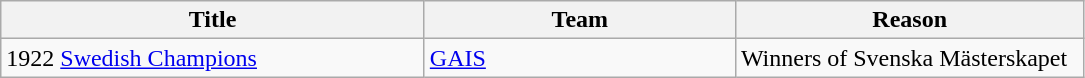<table class="wikitable" style="text-align: left;">
<tr>
<th style="width: 275px;">Title</th>
<th style="width: 200px;">Team</th>
<th style="width: 225px;">Reason</th>
</tr>
<tr>
<td>1922 <a href='#'>Swedish Champions</a></td>
<td><a href='#'>GAIS</a></td>
<td>Winners of Svenska Mästerskapet</td>
</tr>
</table>
